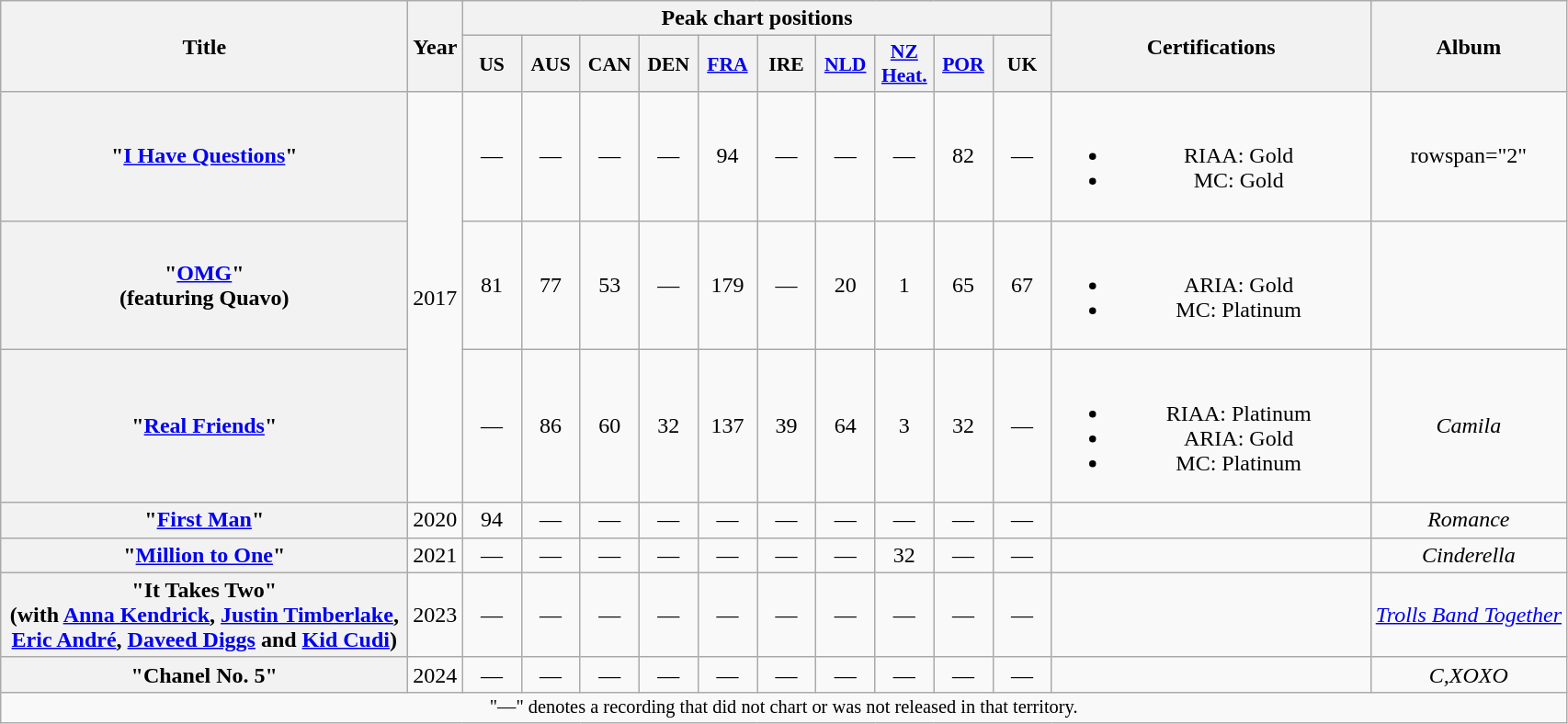<table class="wikitable plainrowheaders" style="text-align:center;">
<tr>
<th scope="col" rowspan="2" style="width:18em;">Title</th>
<th scope="col" rowspan="2">Year</th>
<th scope="col" colspan="10">Peak chart positions</th>
<th scope="col" rowspan="2" style="width:14em;">Certifications</th>
<th scope="col" rowspan="2">Album</th>
</tr>
<tr>
<th scope="col" style="width:2.5em;font-size:90%;">US<br></th>
<th scope="col" style="width:2.5em;font-size:90%;">AUS<br></th>
<th scope="col" style="width:2.5em;font-size:90%;">CAN<br></th>
<th scope="col" style="width:2.5em;font-size:90%;">DEN<br></th>
<th scope="col" style="width:2.5em;font-size:90%;"><a href='#'>FRA</a><br></th>
<th scope="col" style="width:2.5em;font-size:90%;">IRE<br></th>
<th scope="col" style="width:2.5em;font-size:90%;"><a href='#'>NLD</a><br></th>
<th scope="col" style="width:2.5em;font-size:90%;"><a href='#'>NZ<br>Heat.</a><br></th>
<th scope="col" style="width:2.5em;font-size:90%;"><a href='#'>POR</a><br></th>
<th scope="col" style="width:2.5em;font-size:90%;">UK<br></th>
</tr>
<tr>
<th scope="row">"<a href='#'>I Have Questions</a>"</th>
<td rowspan="3">2017</td>
<td>—</td>
<td>—</td>
<td>—</td>
<td>—</td>
<td>94</td>
<td>—</td>
<td>—</td>
<td>—</td>
<td>82</td>
<td>—</td>
<td><br><ul><li>RIAA: Gold</li><li>MC: Gold</li></ul></td>
<td>rowspan="2" </td>
</tr>
<tr>
<th scope="row">"<a href='#'>OMG</a>"<br><span>(featuring Quavo)</span></th>
<td>81</td>
<td>77</td>
<td>53</td>
<td>—</td>
<td>179</td>
<td>—</td>
<td>20</td>
<td>1</td>
<td>65</td>
<td>67</td>
<td><br><ul><li>ARIA: Gold</li><li>MC: Platinum</li></ul></td>
</tr>
<tr>
<th scope="row">"<a href='#'>Real Friends</a>"</th>
<td>—</td>
<td>86</td>
<td>60</td>
<td>32</td>
<td>137</td>
<td>39</td>
<td>64</td>
<td>3</td>
<td>32</td>
<td>—</td>
<td><br><ul><li>RIAA: Platinum</li><li>ARIA: Gold</li><li>MC: Platinum</li></ul></td>
<td><em>Camila</em></td>
</tr>
<tr>
<th scope="row">"<a href='#'>First Man</a>"</th>
<td>2020</td>
<td>94</td>
<td>—</td>
<td>—</td>
<td>—</td>
<td>—</td>
<td>—</td>
<td>—</td>
<td>—</td>
<td>—</td>
<td>—</td>
<td></td>
<td><em>Romance</em></td>
</tr>
<tr>
<th scope="row">"<a href='#'>Million to One</a>"</th>
<td>2021</td>
<td>—</td>
<td>—</td>
<td>—</td>
<td>—</td>
<td>—</td>
<td>—</td>
<td>—</td>
<td>32</td>
<td>—</td>
<td>—</td>
<td></td>
<td><em>Cinderella</em></td>
</tr>
<tr>
<th scope="row">"It Takes Two"<br><span>(with <a href='#'>Anna Kendrick</a>, <a href='#'>Justin Timberlake</a>, <a href='#'>Eric André</a>, <a href='#'>Daveed Diggs</a> and <a href='#'>Kid Cudi</a>)</span></th>
<td>2023</td>
<td>—</td>
<td>—</td>
<td>—</td>
<td>—</td>
<td>—</td>
<td>—</td>
<td>—</td>
<td>—</td>
<td>—</td>
<td>—</td>
<td></td>
<td><em><a href='#'>Trolls Band Together</a></em></td>
</tr>
<tr>
<th scope="row">"Chanel No. 5"</th>
<td>2024</td>
<td>—</td>
<td>—</td>
<td>—</td>
<td>—</td>
<td>—</td>
<td>—</td>
<td>—</td>
<td>—</td>
<td>—</td>
<td>—</td>
<td></td>
<td><em>C,XOXO</em></td>
</tr>
<tr>
<td colspan="15" style="font-size:85%;">"—" denotes a recording that did not chart or was not released in that territory.</td>
</tr>
</table>
